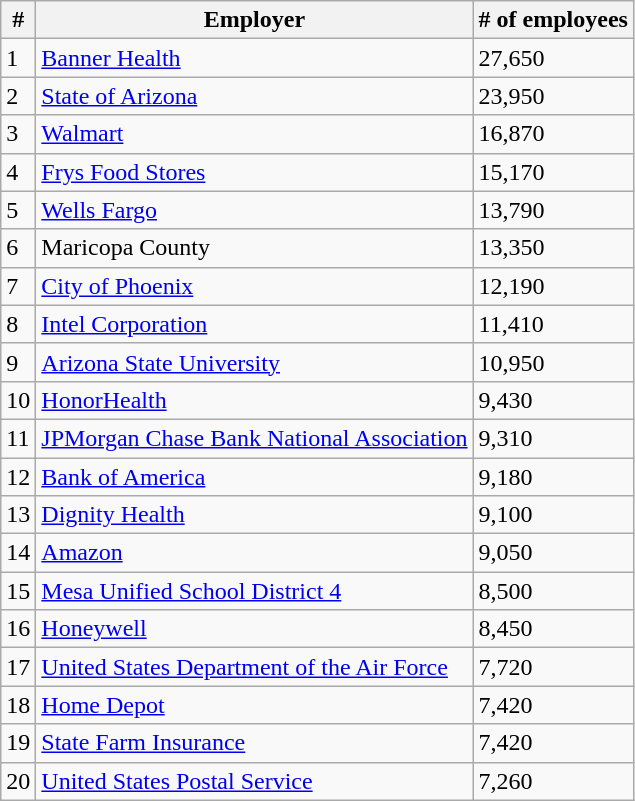<table class="wikitable sortable">
<tr>
<th>#</th>
<th>Employer</th>
<th># of employees</th>
</tr>
<tr>
<td>1</td>
<td><a href='#'>Banner Health</a></td>
<td>27,650</td>
</tr>
<tr>
<td>2</td>
<td><a href='#'>State of Arizona</a></td>
<td>23,950</td>
</tr>
<tr>
<td>3</td>
<td><a href='#'>Walmart</a></td>
<td>16,870</td>
</tr>
<tr>
<td>4</td>
<td><a href='#'>Frys Food Stores</a></td>
<td>15,170</td>
</tr>
<tr>
<td>5</td>
<td><a href='#'>Wells Fargo</a></td>
<td>13,790</td>
</tr>
<tr>
<td>6</td>
<td>Maricopa County</td>
<td>13,350</td>
</tr>
<tr>
<td>7</td>
<td><a href='#'>City of Phoenix</a></td>
<td>12,190</td>
</tr>
<tr>
<td>8</td>
<td><a href='#'>Intel Corporation</a></td>
<td>11,410</td>
</tr>
<tr>
<td>9</td>
<td><a href='#'>Arizona State University</a></td>
<td>10,950</td>
</tr>
<tr>
<td>10</td>
<td><a href='#'>HonorHealth</a></td>
<td>9,430</td>
</tr>
<tr>
<td>11</td>
<td><a href='#'>JPMorgan Chase Bank National Association</a></td>
<td>9,310</td>
</tr>
<tr>
<td>12</td>
<td><a href='#'>Bank of America</a></td>
<td>9,180</td>
</tr>
<tr>
<td>13</td>
<td><a href='#'>Dignity Health</a></td>
<td>9,100</td>
</tr>
<tr>
<td>14</td>
<td><a href='#'>Amazon</a></td>
<td>9,050</td>
</tr>
<tr>
<td>15</td>
<td><a href='#'>Mesa Unified School District 4</a></td>
<td>8,500</td>
</tr>
<tr>
<td>16</td>
<td><a href='#'>Honeywell</a></td>
<td>8,450</td>
</tr>
<tr>
<td>17</td>
<td><a href='#'>United States Department of the Air Force</a></td>
<td>7,720</td>
</tr>
<tr>
<td>18</td>
<td><a href='#'>Home Depot</a></td>
<td>7,420</td>
</tr>
<tr>
<td>19</td>
<td><a href='#'>State Farm Insurance</a></td>
<td>7,420</td>
</tr>
<tr>
<td>20</td>
<td><a href='#'>United States Postal Service</a></td>
<td>7,260</td>
</tr>
</table>
